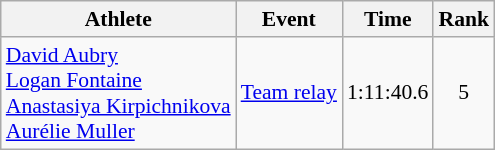<table class="wikitable" style="text-align:center; font-size:90%;">
<tr>
<th>Athlete</th>
<th>Event</th>
<th>Time</th>
<th>Rank</th>
</tr>
<tr>
<td align=left><a href='#'>David Aubry</a><br> <a href='#'>Logan Fontaine</a><br> <a href='#'>Anastasiya Kirpichnikova</a><br> <a href='#'>Aurélie Muller</a></td>
<td><a href='#'>Team relay</a></td>
<td>1:11:40.6</td>
<td>5</td>
</tr>
</table>
